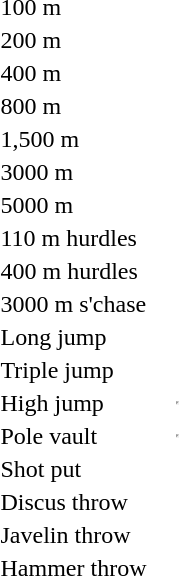<table>
<tr>
<td>100 m</td>
<td></td>
<td></td>
<td></td>
<td></td>
<td></td>
<td></td>
</tr>
<tr>
<td>200 m</td>
<td></td>
<td></td>
<td></td>
<td></td>
<td></td>
<td></td>
</tr>
<tr>
<td>400 m</td>
<td></td>
<td></td>
<td></td>
<td></td>
<td></td>
<td></td>
</tr>
<tr>
<td>800 m</td>
<td></td>
<td></td>
<td></td>
<td></td>
<td></td>
<td></td>
</tr>
<tr>
<td>1,500 m</td>
<td></td>
<td></td>
<td></td>
<td></td>
<td></td>
<td></td>
</tr>
<tr>
<td>3000 m</td>
<td></td>
<td></td>
<td></td>
<td></td>
<td></td>
<td></td>
</tr>
<tr>
<td>5000 m</td>
<td></td>
<td></td>
<td></td>
<td></td>
<td></td>
<td></td>
</tr>
<tr>
<td>110 m hurdles</td>
<td></td>
<td></td>
<td></td>
<td></td>
<td></td>
<td></td>
</tr>
<tr>
<td>400 m hurdles</td>
<td></td>
<td></td>
<td></td>
<td></td>
<td></td>
<td></td>
</tr>
<tr>
<td>3000 m s'chase</td>
<td></td>
<td></td>
<td></td>
<td></td>
<td></td>
<td></td>
</tr>
<tr>
<td>Long jump</td>
<td></td>
<td></td>
<td></td>
<td></td>
<td></td>
<td></td>
</tr>
<tr>
<td>Triple jump</td>
<td></td>
<td></td>
<td></td>
<td></td>
<td></td>
<td></td>
</tr>
<tr>
<td>High jump</td>
<td></td>
<td></td>
<td></td>
<td></td>
<td><hr></td>
<td></td>
</tr>
<tr>
<td>Pole vault</td>
<td></td>
<td></td>
<td></td>
<td></td>
<td><hr></td>
<td></td>
</tr>
<tr>
<td>Shot put</td>
<td></td>
<td></td>
<td></td>
<td></td>
<td></td>
<td></td>
</tr>
<tr>
<td>Discus throw</td>
<td></td>
<td></td>
<td></td>
<td></td>
<td></td>
<td></td>
</tr>
<tr>
<td>Javelin throw</td>
<td></td>
<td></td>
<td></td>
<td></td>
<td></td>
<td></td>
</tr>
<tr>
<td>Hammer throw</td>
<td></td>
<td></td>
<td></td>
<td></td>
<td></td>
<td></td>
</tr>
</table>
